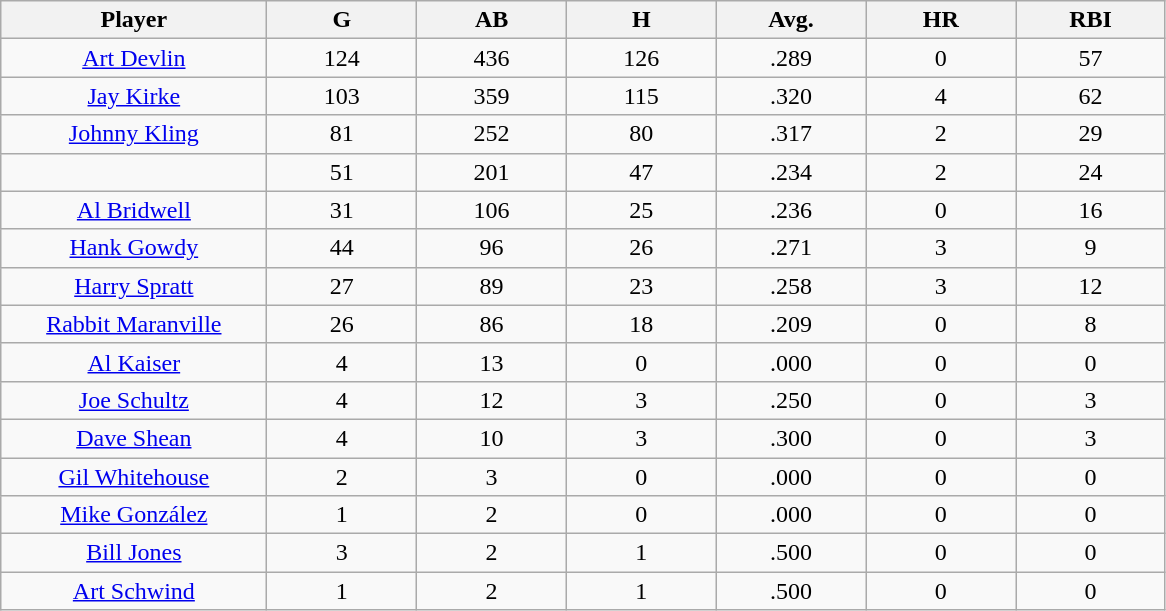<table class="wikitable sortable">
<tr>
<th bgcolor="#DDDDFF" width="16%">Player</th>
<th bgcolor="#DDDDFF" width="9%">G</th>
<th bgcolor="#DDDDFF" width="9%">AB</th>
<th bgcolor="#DDDDFF" width="9%">H</th>
<th bgcolor="#DDDDFF" width="9%">Avg.</th>
<th bgcolor="#DDDDFF" width="9%">HR</th>
<th bgcolor="#DDDDFF" width="9%">RBI</th>
</tr>
<tr align="center">
<td><a href='#'>Art Devlin</a></td>
<td>124</td>
<td>436</td>
<td>126</td>
<td>.289</td>
<td>0</td>
<td>57</td>
</tr>
<tr align=center>
<td><a href='#'>Jay Kirke</a></td>
<td>103</td>
<td>359</td>
<td>115</td>
<td>.320</td>
<td>4</td>
<td>62</td>
</tr>
<tr align=center>
<td><a href='#'>Johnny Kling</a></td>
<td>81</td>
<td>252</td>
<td>80</td>
<td>.317</td>
<td>2</td>
<td>29</td>
</tr>
<tr align=center>
<td></td>
<td>51</td>
<td>201</td>
<td>47</td>
<td>.234</td>
<td>2</td>
<td>24</td>
</tr>
<tr align="center">
<td><a href='#'>Al Bridwell</a></td>
<td>31</td>
<td>106</td>
<td>25</td>
<td>.236</td>
<td>0</td>
<td>16</td>
</tr>
<tr align=center>
<td><a href='#'>Hank Gowdy</a></td>
<td>44</td>
<td>96</td>
<td>26</td>
<td>.271</td>
<td>3</td>
<td>9</td>
</tr>
<tr align=center>
<td><a href='#'>Harry Spratt</a></td>
<td>27</td>
<td>89</td>
<td>23</td>
<td>.258</td>
<td>3</td>
<td>12</td>
</tr>
<tr align=center>
<td><a href='#'>Rabbit Maranville</a></td>
<td>26</td>
<td>86</td>
<td>18</td>
<td>.209</td>
<td>0</td>
<td>8</td>
</tr>
<tr align=center>
<td><a href='#'>Al Kaiser</a></td>
<td>4</td>
<td>13</td>
<td>0</td>
<td>.000</td>
<td>0</td>
<td>0</td>
</tr>
<tr align=center>
<td><a href='#'>Joe Schultz</a></td>
<td>4</td>
<td>12</td>
<td>3</td>
<td>.250</td>
<td>0</td>
<td>3</td>
</tr>
<tr align=center>
<td><a href='#'>Dave Shean</a></td>
<td>4</td>
<td>10</td>
<td>3</td>
<td>.300</td>
<td>0</td>
<td>3</td>
</tr>
<tr align=center>
<td><a href='#'>Gil Whitehouse</a></td>
<td>2</td>
<td>3</td>
<td>0</td>
<td>.000</td>
<td>0</td>
<td>0</td>
</tr>
<tr align=center>
<td><a href='#'>Mike González</a></td>
<td>1</td>
<td>2</td>
<td>0</td>
<td>.000</td>
<td>0</td>
<td>0</td>
</tr>
<tr align=center>
<td><a href='#'>Bill Jones</a></td>
<td>3</td>
<td>2</td>
<td>1</td>
<td>.500</td>
<td>0</td>
<td>0</td>
</tr>
<tr align=center>
<td><a href='#'>Art Schwind</a></td>
<td>1</td>
<td>2</td>
<td>1</td>
<td>.500</td>
<td>0</td>
<td>0</td>
</tr>
</table>
